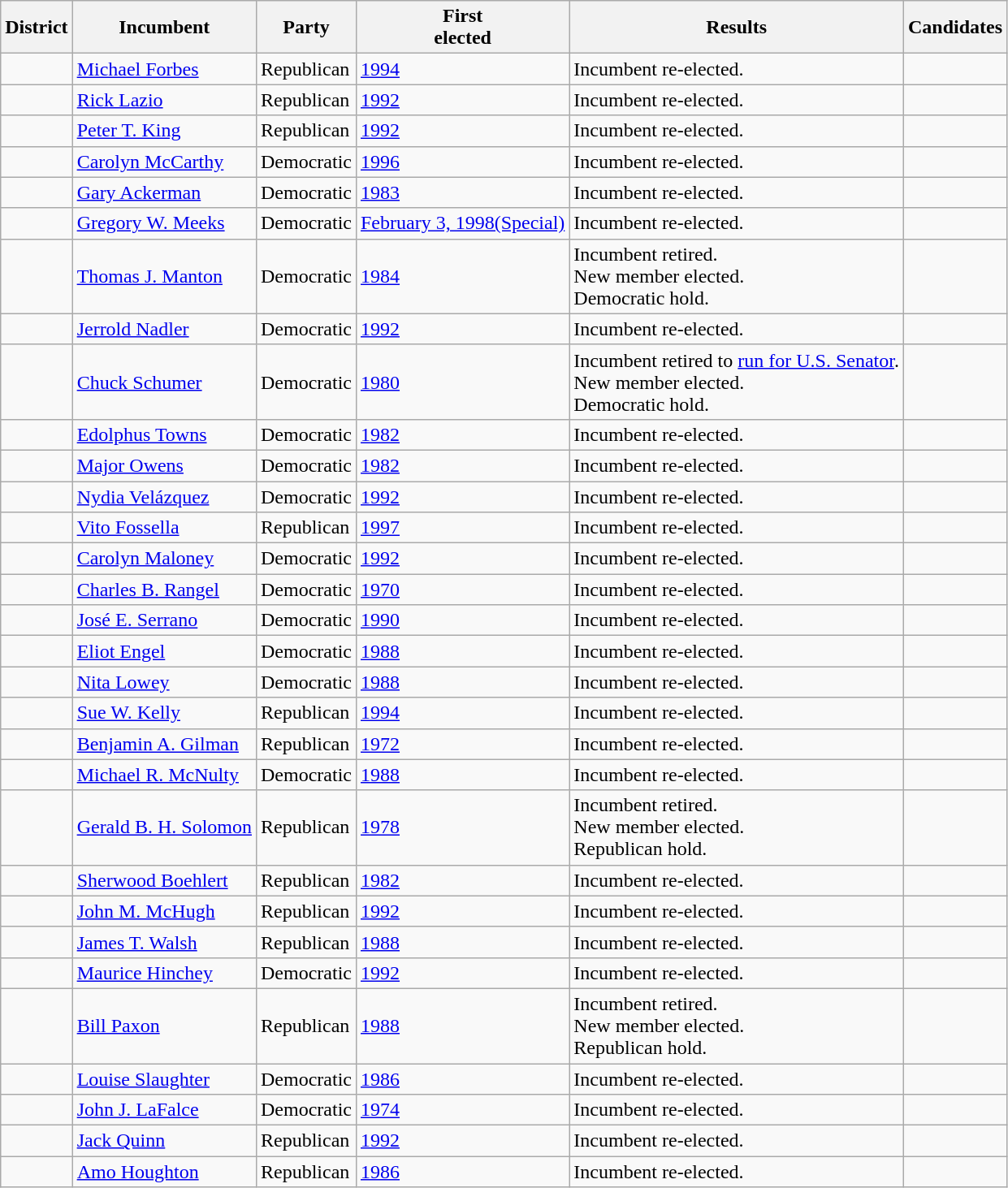<table class="wikitable">
<tr>
<th>District</th>
<th>Incumbent</th>
<th>Party</th>
<th>First<br>elected</th>
<th>Results</th>
<th>Candidates</th>
</tr>
<tr>
<td></td>
<td><a href='#'>Michael Forbes</a></td>
<td>Republican</td>
<td><a href='#'>1994</a></td>
<td>Incumbent re-elected.</td>
<td nowrap=""></td>
</tr>
<tr>
<td></td>
<td><a href='#'>Rick Lazio</a></td>
<td>Republican</td>
<td><a href='#'>1992</a></td>
<td>Incumbent re-elected.</td>
<td nowrap=""></td>
</tr>
<tr>
<td></td>
<td><a href='#'>Peter T. King</a></td>
<td>Republican</td>
<td><a href='#'>1992</a></td>
<td>Incumbent re-elected.</td>
<td nowrap=""></td>
</tr>
<tr>
<td></td>
<td><a href='#'>Carolyn McCarthy</a></td>
<td>Democratic</td>
<td><a href='#'>1996</a></td>
<td>Incumbent re-elected.</td>
<td nowrap=""></td>
</tr>
<tr>
<td></td>
<td><a href='#'>Gary Ackerman</a></td>
<td>Democratic</td>
<td><a href='#'>1983</a></td>
<td>Incumbent re-elected.</td>
<td nowrap=""></td>
</tr>
<tr>
<td></td>
<td><a href='#'>Gregory W. Meeks</a></td>
<td>Democratic</td>
<td><a href='#'>February 3, 1998(Special)</a></td>
<td>Incumbent re-elected.</td>
<td nowrap=""></td>
</tr>
<tr>
<td></td>
<td><a href='#'>Thomas J. Manton</a></td>
<td>Democratic</td>
<td><a href='#'>1984</a></td>
<td>Incumbent retired.<br>New member elected.<br>Democratic hold.</td>
<td nowrap=""></td>
</tr>
<tr>
<td></td>
<td><a href='#'>Jerrold Nadler</a></td>
<td>Democratic</td>
<td><a href='#'>1992</a></td>
<td>Incumbent re-elected.</td>
<td nowrap=""></td>
</tr>
<tr>
<td></td>
<td><a href='#'>Chuck Schumer</a></td>
<td>Democratic</td>
<td><a href='#'>1980</a></td>
<td>Incumbent retired to <a href='#'>run for U.S. Senator</a>.<br>New member elected.<br>Democratic hold.</td>
<td nowrap=""></td>
</tr>
<tr>
<td></td>
<td><a href='#'>Edolphus Towns</a></td>
<td>Democratic</td>
<td><a href='#'>1982</a></td>
<td>Incumbent re-elected.</td>
<td nowrap=""></td>
</tr>
<tr>
<td></td>
<td><a href='#'>Major Owens</a></td>
<td>Democratic</td>
<td><a href='#'>1982</a></td>
<td>Incumbent re-elected.</td>
<td nowrap=""></td>
</tr>
<tr>
<td></td>
<td><a href='#'>Nydia Velázquez</a></td>
<td>Democratic</td>
<td><a href='#'>1992</a></td>
<td>Incumbent re-elected.</td>
<td nowrap=""></td>
</tr>
<tr>
<td></td>
<td><a href='#'>Vito Fossella</a></td>
<td>Republican</td>
<td><a href='#'>1997</a></td>
<td>Incumbent re-elected.</td>
<td nowrap=""></td>
</tr>
<tr>
<td></td>
<td><a href='#'>Carolyn Maloney</a></td>
<td>Democratic</td>
<td><a href='#'>1992</a></td>
<td>Incumbent re-elected.</td>
<td nowrap=""></td>
</tr>
<tr>
<td></td>
<td><a href='#'>Charles B. Rangel</a></td>
<td>Democratic</td>
<td><a href='#'>1970</a></td>
<td>Incumbent re-elected.</td>
<td nowrap=""></td>
</tr>
<tr>
<td></td>
<td><a href='#'>José E. Serrano</a></td>
<td>Democratic</td>
<td><a href='#'>1990</a></td>
<td>Incumbent re-elected.</td>
<td nowrap=""></td>
</tr>
<tr>
<td></td>
<td><a href='#'>Eliot Engel</a></td>
<td>Democratic</td>
<td><a href='#'>1988</a></td>
<td>Incumbent re-elected.</td>
<td nowrap=""></td>
</tr>
<tr>
<td></td>
<td><a href='#'>Nita Lowey</a></td>
<td>Democratic</td>
<td><a href='#'>1988</a></td>
<td>Incumbent re-elected.</td>
<td nowrap=""></td>
</tr>
<tr>
<td></td>
<td><a href='#'>Sue W. Kelly</a></td>
<td>Republican</td>
<td><a href='#'>1994</a></td>
<td>Incumbent re-elected.</td>
<td nowrap=""></td>
</tr>
<tr>
<td></td>
<td><a href='#'>Benjamin A. Gilman</a></td>
<td>Republican</td>
<td><a href='#'>1972</a></td>
<td>Incumbent re-elected.</td>
<td nowrap=""></td>
</tr>
<tr>
<td></td>
<td><a href='#'>Michael R. McNulty</a></td>
<td>Democratic</td>
<td><a href='#'>1988</a></td>
<td>Incumbent re-elected.</td>
<td nowrap=""></td>
</tr>
<tr>
<td></td>
<td><a href='#'>Gerald B. H. Solomon</a></td>
<td>Republican</td>
<td><a href='#'>1978</a></td>
<td>Incumbent retired.<br>New member elected.<br>Republican hold.</td>
<td nowrap=""></td>
</tr>
<tr>
<td></td>
<td><a href='#'>Sherwood Boehlert</a></td>
<td>Republican</td>
<td><a href='#'>1982</a></td>
<td>Incumbent re-elected.</td>
<td nowrap=""></td>
</tr>
<tr>
<td></td>
<td><a href='#'>John M. McHugh</a></td>
<td>Republican</td>
<td><a href='#'>1992</a></td>
<td>Incumbent re-elected.</td>
<td nowrap=""></td>
</tr>
<tr>
<td></td>
<td><a href='#'>James T. Walsh</a></td>
<td>Republican</td>
<td><a href='#'>1988</a></td>
<td>Incumbent re-elected.</td>
<td nowrap=""></td>
</tr>
<tr>
<td></td>
<td><a href='#'>Maurice Hinchey</a></td>
<td>Democratic</td>
<td><a href='#'>1992</a></td>
<td>Incumbent re-elected.</td>
<td nowrap=""></td>
</tr>
<tr>
<td></td>
<td><a href='#'>Bill Paxon</a></td>
<td>Republican</td>
<td><a href='#'>1988</a></td>
<td>Incumbent retired.<br>New member elected.<br>Republican hold.</td>
<td nowrap=""></td>
</tr>
<tr>
<td></td>
<td><a href='#'>Louise Slaughter</a></td>
<td>Democratic</td>
<td><a href='#'>1986</a></td>
<td>Incumbent re-elected.</td>
<td nowrap=""></td>
</tr>
<tr>
<td></td>
<td><a href='#'>John J. LaFalce</a></td>
<td>Democratic</td>
<td><a href='#'>1974</a></td>
<td>Incumbent re-elected.</td>
<td nowrap=""></td>
</tr>
<tr>
<td></td>
<td><a href='#'>Jack Quinn</a></td>
<td>Republican</td>
<td><a href='#'>1992</a></td>
<td>Incumbent re-elected.</td>
<td nowrap=""></td>
</tr>
<tr>
<td></td>
<td><a href='#'>Amo Houghton</a></td>
<td>Republican</td>
<td><a href='#'>1986</a></td>
<td>Incumbent re-elected.</td>
<td nowrap=""></td>
</tr>
</table>
